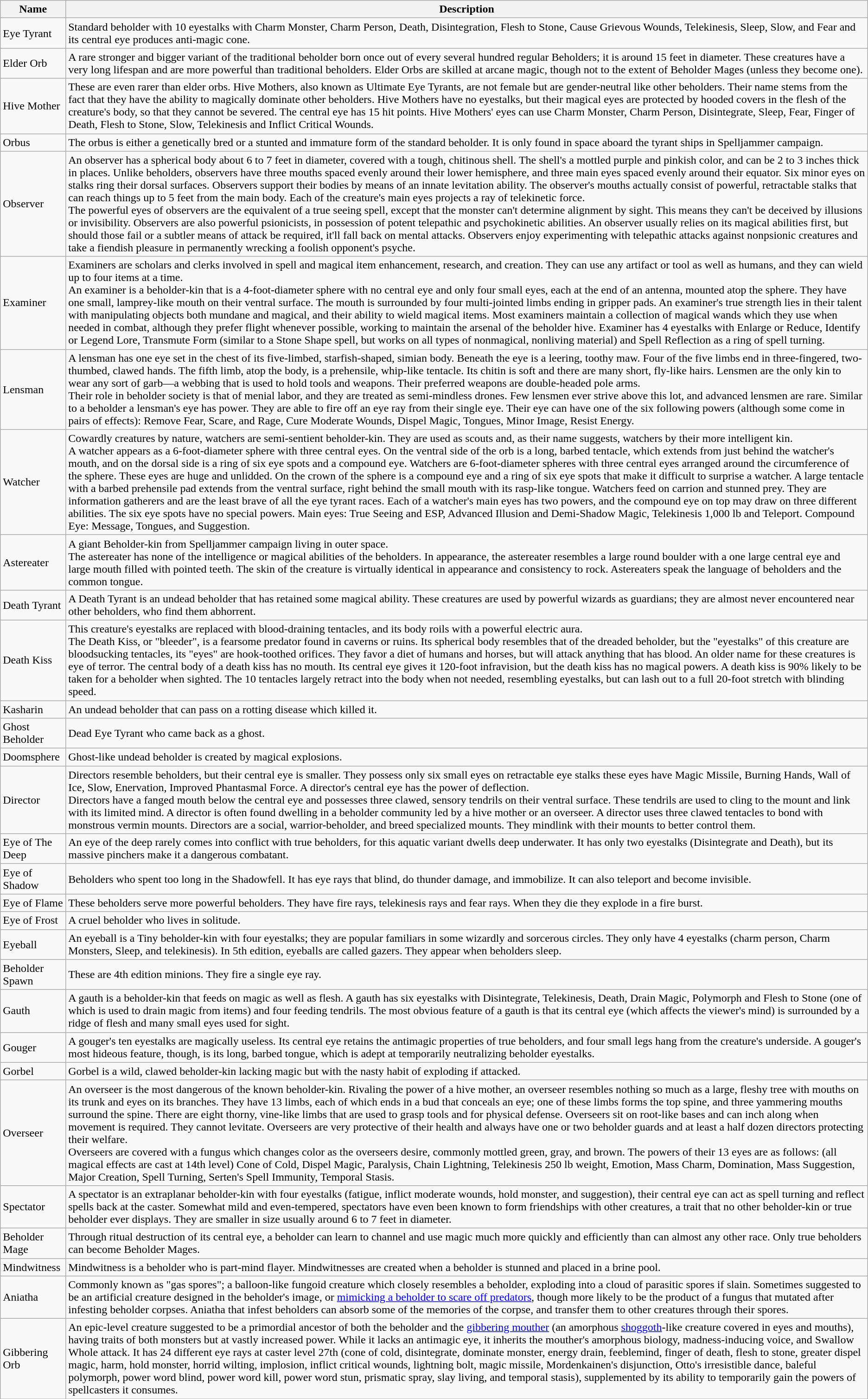<table class="wikitable">
<tr>
<th>Name</th>
<th>Description</th>
</tr>
<tr>
<td>Eye Tyrant</td>
<td>Standard beholder with 10 eyestalks with Charm Monster, Charm Person, Death, Disintegration, Flesh to Stone, Cause Grievous Wounds, Telekinesis, Sleep, Slow, and Fear and its central eye produces anti-magic cone.</td>
</tr>
<tr>
<td>Elder Orb</td>
<td>A rare stronger and bigger variant of the traditional beholder born once out of every several hundred regular Beholders; it is around 15 feet in diameter. These creatures have a very long lifespan and are more powerful than traditional beholders. Elder Orbs are skilled at arcane magic, though not to the extent of Beholder Mages (unless they become one).</td>
</tr>
<tr>
<td>Hive Mother</td>
<td>These are even rarer than elder orbs. Hive Mothers, also known as Ultimate Eye Tyrants, are not female but are gender-neutral like other beholders. Their name stems from the fact that they have the ability to magically dominate other beholders. Hive Mothers have no eyestalks, but their magical eyes are protected by hooded covers in the flesh of the creature's body, so that they cannot be severed. The central eye has 15 hit points. Hive Mothers' eyes can use Charm Monster, Charm Person, Disintegrate, Sleep, Fear, Finger of Death, Flesh to Stone, Slow, Telekinesis and Inflict Critical Wounds.</td>
</tr>
<tr>
<td>Orbus</td>
<td>The orbus is either a genetically bred or a stunted and immature form of the standard beholder. It is only found in space aboard the tyrant ships in Spelljammer campaign.</td>
</tr>
<tr>
<td>Observer</td>
<td>An observer has a spherical body about 6 to 7 feet in diameter, covered with a tough, chitinous shell. The shell's a mottled purple and pinkish color, and can be 2 to 3 inches thick in places. Unlike beholders, observers have three mouths spaced evenly around their lower hemisphere, and three main eyes spaced evenly around their equator. Six minor eyes on stalks ring their dorsal surfaces. Observers support their bodies by means of an innate levitation ability. The observer's mouths actually consist of powerful, retractable stalks that can reach things up to 5 feet from the main body. Each of the creature's main eyes projects a ray of telekinetic force.<br>The powerful eyes of observers are the equivalent of a true seeing spell, except that the monster can't determine alignment by sight. This means they can't be deceived by illusions or invisibility. Observers are also powerful psionicists, in possession of potent telepathic and psychokinetic abilities. An observer usually relies on its magical abilities first, but should those fail or a subtler means of attack be required, it'll fall back on mental attacks. Observers enjoy experimenting with telepathic attacks against nonpsionic creatures and take a fiendish pleasure in permanently wrecking a foolish opponent's psyche.</td>
</tr>
<tr>
<td>Examiner</td>
<td>Examiners are scholars and clerks involved in spell and magical item enhancement, research, and creation. They can use any artifact or tool as well as humans, and they can wield up to four items at a time.<br>An examiner is a beholder-kin that is a 4-foot-diameter sphere with no central eye and only four small eyes, each at the end of an antenna, mounted atop the sphere. They have one small, lamprey-like mouth on their ventral surface. The mouth is surrounded by four multi-jointed limbs ending in gripper pads.
An examiner's true strength lies in their talent with manipulating objects both mundane and magical, and their ability to wield magical items. Most examiners maintain a collection of magical wands which they use when needed in combat, although they prefer flight whenever possible, working to maintain the arsenal of the beholder hive. Examiner has 4 eyestalks with Enlarge or Reduce, Identify or Legend Lore, Transmute Form (similar to a Stone Shape spell, but works on all types of nonmagical, nonliving material) and Spell Reflection as a ring of spell turning.</td>
</tr>
<tr>
<td>Lensman</td>
<td>A lensman has one eye set in the chest of its five-limbed, starfish-shaped, simian body. Beneath the eye is a leering, toothy maw. Four of the five limbs end in three-fingered, two-thumbed, clawed hands. The fifth limb, atop the body, is a prehensile, whip-like tentacle. Its chitin is soft and there are many short, fly-like hairs. Lensmen are the only kin to wear any sort of garb—a webbing that is used to hold tools and weapons. Their preferred weapons are double-headed pole arms.<br>Their role in beholder society is that of menial labor, and they are treated as semi-mindless drones. Few lensmen ever strive above this lot, and advanced lensmen are rare. Similar to a beholder a lensman's eye has power. They are able to fire off an eye ray from their single eye. Their eye can have one of the six following powers (although some come in pairs of effects): Remove Fear, Scare, and Rage, Cure Moderate Wounds, Dispel Magic, Tongues, Minor Image, Resist Energy.</td>
</tr>
<tr>
<td>Watcher</td>
<td>Cowardly creatures by nature, watchers are semi-sentient beholder-kin. They are used as scouts and, as their name suggests, watchers by their more intelligent kin.<br>A watcher appears as a 6-foot-diameter sphere with three central eyes. On the ventral side of the orb is a long, barbed tentacle, which extends from just behind the watcher's mouth, and on the dorsal side is a ring of six eye spots and a compound eye. Watchers are 6-foot-diameter spheres with three central eyes arranged around the circumference of the sphere. These eyes are huge and unlidded. On the crown of the sphere is a compound eye and a ring of six eye spots that make it difficult to surprise a watcher. A large tentacle with a barbed prehensile pad extends from the ventral surface, right behind the small mouth with its rasp-like tongue. Watchers feed on carrion and stunned prey. They are information gatherers and are the least brave of all the eye tyrant races.
Each of a watcher's main eyes has two powers, and the compound eye on top may draw on three different abilities. The six eye spots have no special powers. Main eyes: True Seeing and ESP, Advanced Illusion and Demi-Shadow Magic, Telekinesis 1,000 lb and Teleport.
Compound Eye: Message, Tongues, and Suggestion.</td>
</tr>
<tr>
<td>Astereater</td>
<td>A giant Beholder-kin from Spelljammer campaign living in outer space.<br>The astereater has none of the intelligence or magical abilities of the beholders. In appearance, the astereater resembles a large round boulder with a one large central eye and large mouth filled with pointed teeth. The skin of the creature is virtually identical in appearance and consistency to rock.
Astereaters speak the language of beholders and the common tongue.</td>
</tr>
<tr>
<td>Death Tyrant</td>
<td>A Death Tyrant is an undead beholder that has retained some magical ability. These creatures are used by powerful wizards as guardians; they are almost never encountered near other beholders, who find them abhorrent.</td>
</tr>
<tr>
<td>Death Kiss</td>
<td>This creature's eyestalks are replaced with blood-draining tentacles, and its body roils with a powerful electric aura.<br>The Death Kiss, or "bleeder", is a fearsome predator found in caverns or ruins. Its spherical body resembles that of the dreaded beholder, but the "eyestalks" of this creature are bloodsucking tentacles, its "eyes" are hook-toothed orifices. They favor a diet of humans and horses, but will attack anything that has blood. An older name for these creatures is eye of terror.
The central body of a death kiss has no mouth. Its central eye gives it 120-foot infravision, but the death kiss has no magical powers. A death kiss is 90% likely to be taken for a beholder when sighted. The 10 tentacles largely retract into the body when not needed, resembling eyestalks, but can lash out to a full 20-foot stretch with blinding speed.</td>
</tr>
<tr>
<td>Kasharin</td>
<td>An undead beholder that can pass on a rotting disease which killed it.</td>
</tr>
<tr>
<td>Ghost Beholder</td>
<td>Dead Eye Tyrant who came back as a ghost.</td>
</tr>
<tr>
<td>Doomsphere</td>
<td>Ghost-like undead beholder is created by magical explosions.</td>
</tr>
<tr>
<td>Director</td>
<td>Directors resemble beholders, but their central eye is smaller. They possess only six small eyes on retractable eye stalks these eyes have Magic Missile, Burning Hands, Wall of Ice, Slow, Enervation, Improved Phantasmal Force. A director's central eye has the power of deflection.<br>Directors have a fanged mouth below the central eye and possesses three clawed, sensory tendrils on their ventral surface. These tendrils are used to cling to the mount and link with its limited mind.
A director is often found dwelling in a beholder community led by a hive mother or an overseer. A director uses three clawed tentacles to bond with monstrous vermin mounts. Directors are a social, warrior-beholder, and breed specialized mounts. They mindlink with their mounts to better control them.</td>
</tr>
<tr>
<td>Eye of The Deep</td>
<td>An eye of the deep rarely comes into conflict with true beholders, for this aquatic variant dwells deep underwater. It has only two eyestalks (Disintegrate and Death), but its massive pinchers make it a dangerous combatant.</td>
</tr>
<tr>
<td>Eye of Shadow</td>
<td>Beholders who spent too long in the Shadowfell. It has eye rays that blind, do thunder damage, and immobilize. It can also teleport and become invisible.</td>
</tr>
<tr>
<td>Eye of Flame</td>
<td>These beholders serve more powerful beholders. They have fire rays, telekinesis rays and fear rays. When they die they explode in a fire burst.</td>
</tr>
<tr>
<td>Eye of Frost</td>
<td>A cruel beholder who lives in solitude.</td>
</tr>
<tr>
<td>Eyeball</td>
<td>An eyeball is a Tiny beholder-kin with four eyestalks; they are popular familiars in some wizardly and sorcerous circles. They only have 4 eyestalks (charm person, Charm Monsters, Sleep, and telekinesis). In 5th edition, eyeballs are called gazers. They appear when beholders sleep.</td>
</tr>
<tr>
<td>Beholder Spawn</td>
<td>These are 4th edition minions. They fire a single eye ray.</td>
</tr>
<tr>
<td>Gauth</td>
<td>A gauth is a beholder-kin that feeds on magic as well as flesh. A gauth has six eyestalks with Disintegrate, Telekinesis, Death, Drain Magic, Polymorph and Flesh to Stone (one of which is used to drain magic from items) and four feeding tendrils. The most obvious feature of a gauth is that its central eye (which affects the viewer's mind) is surrounded by a ridge of flesh and many small eyes used for sight.</td>
</tr>
<tr>
<td>Gouger</td>
<td>A gouger's ten eyestalks are magically useless. Its central eye retains the antimagic properties of true beholders, and four small legs hang from the creature's underside. A gouger's most hideous feature, though, is its long, barbed tongue, which is adept at temporarily neutralizing beholder eyestalks.</td>
</tr>
<tr>
<td>Gorbel</td>
<td>Gorbel is a wild, clawed beholder-kin lacking magic but with the nasty habit of exploding if attacked.</td>
</tr>
<tr>
<td>Overseer</td>
<td>An overseer is the most dangerous of the known beholder-kin. Rivaling the power of a hive mother, an overseer resembles nothing so much as a large, fleshy tree with mouths on its trunk and eyes on its branches. They have 13 limbs, each of which ends in a bud that conceals an eye; one of these limbs forms the top spine, and three yammering mouths surround the spine. There are eight thorny, vine-like limbs that are used to grasp tools and for physical defense. Overseers sit on root-like bases and can inch along when movement is required. They cannot levitate. Overseers are very protective of their health and always have one or two beholder guards and at least a half dozen directors protecting their welfare.<br>Overseers are covered with a fungus which changes color as the overseers desire, commonly mottled green, gray, and brown. The powers of their 13 eyes are as follows: (all magical effects are cast at 14th level) Cone of Cold, Dispel Magic, Paralysis, Chain Lightning, Telekinesis 250 lb weight, Emotion, Mass Charm, Domination, Mass Suggestion, Major Creation, Spell Turning, Serten's Spell Immunity, Temporal Stasis.</td>
</tr>
<tr>
<td>Spectator</td>
<td>A spectator is an extraplanar beholder-kin with four eyestalks (fatigue, inflict moderate wounds, hold monster, and suggestion), their central eye can act as spell turning and reflect spells back at the caster. Somewhat mild and even-tempered, spectators have even been known to form friendships with other creatures, a trait that no other beholder-kin or true beholder ever displays. They are smaller in size usually around 6 to 7 feet in diameter.</td>
</tr>
<tr>
<td>Beholder Mage</td>
<td>Through ritual destruction of its central eye, a beholder can learn to channel and use magic much more quickly and efficiently than can almost any other race. Only true beholders can become Beholder Mages.</td>
</tr>
<tr>
<td>Mindwitness</td>
<td>Mindwitness is a beholder who is part-mind flayer. Mindwitnesses are created when a beholder is stunned and placed in a brine pool.</td>
</tr>
<tr>
<td>Aniatha</td>
<td>Commonly known as "gas spores"; a balloon-like fungoid creature which closely resembles a beholder, exploding into a cloud of parasitic spores if slain. Sometimes suggested to be an artificial creature designed in the beholder's image, or <a href='#'>mimicking a beholder to scare off predators</a>, though more likely to be the product of a fungus that mutated after infesting beholder corpses. Aniatha that infest beholders can absorb some of the memories of the corpse, and transfer them to other creatures through their spores.</td>
</tr>
<tr>
<td>Gibbering Orb</td>
<td>An epic-level creature suggested to be a primordial ancestor of both the beholder and the <a href='#'>gibbering mouther</a> (an amorphous <a href='#'>shoggoth</a>-like creature covered in eyes and mouths), having traits of both monsters but at vastly increased power. While it lacks an antimagic eye, it inherits the mouther's amorphous biology, madness-inducing voice, and Swallow Whole attack. It has 24 different eye rays at caster level 27th (cone of cold, disintegrate, dominate monster, energy drain, feeblemind, finger of death, flesh to stone, greater dispel magic, harm, hold monster, horrid wilting, implosion, inflict critical wounds, lightning bolt, magic missile, Mordenkainen's disjunction, Otto's irresistible dance, baleful polymorph, power word blind, power word kill, power word stun, prismatic spray, slay living, and temporal stasis), supplemented by its ability to temporarily gain the powers of spellcasters it consumes.</td>
</tr>
<tr>
</tr>
</table>
